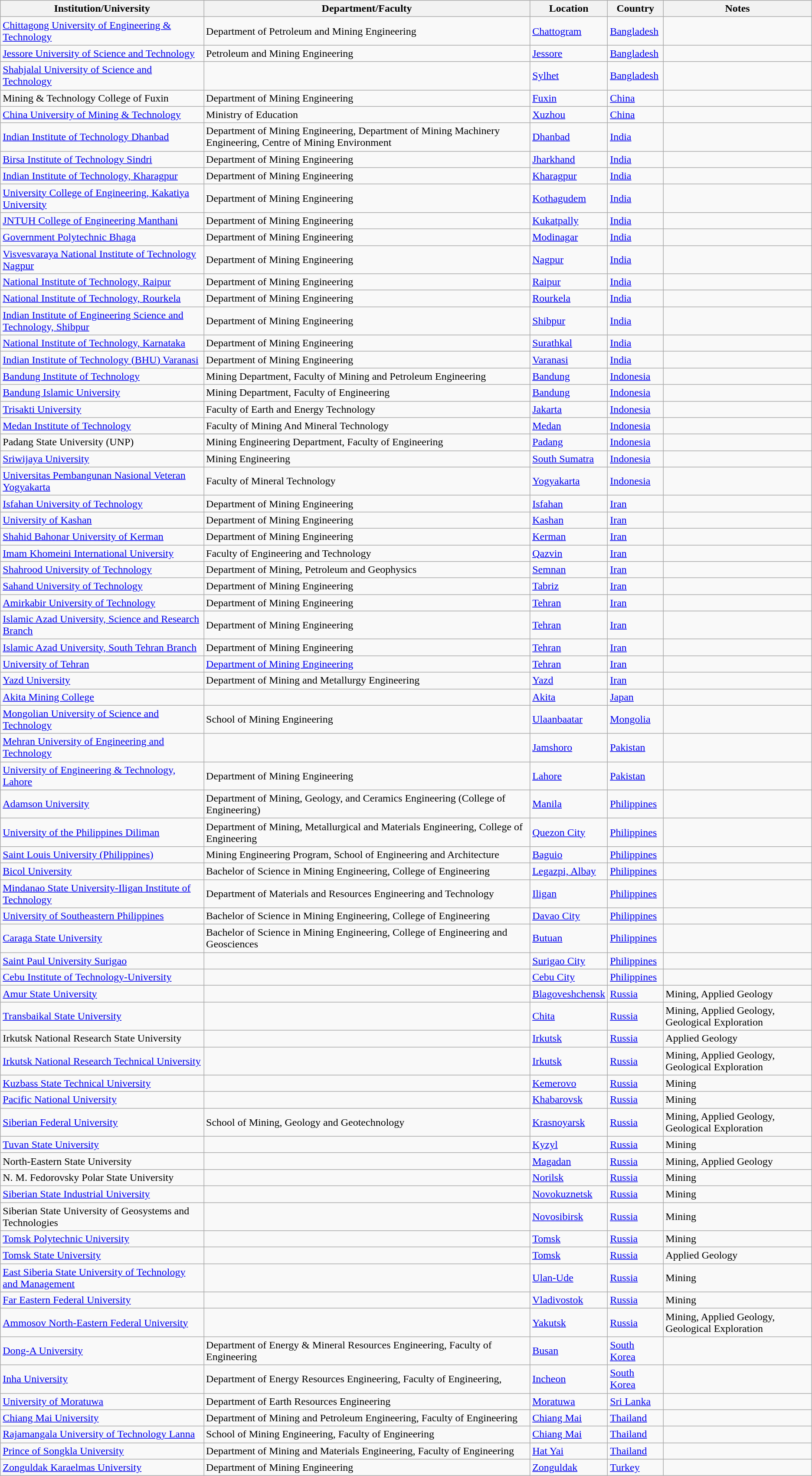<table Class="wikitable sortable">
<tr>
<th>Institution/University</th>
<th>Department/Faculty</th>
<th>Location</th>
<th>Country</th>
<th>Notes</th>
</tr>
<tr>
<td><a href='#'>Chittagong University of Engineering & Technology</a></td>
<td>Department of Petroleum and Mining Engineering</td>
<td><a href='#'>Chattogram</a></td>
<td><a href='#'>Bangladesh</a></td>
<td></td>
</tr>
<tr>
<td><a href='#'>Jessore University of Science and Technology</a></td>
<td>Petroleum and Mining Engineering</td>
<td><a href='#'>Jessore</a></td>
<td><a href='#'>Bangladesh</a></td>
<td></td>
</tr>
<tr>
<td><a href='#'>Shahjalal University of Science and Technology</a></td>
<td></td>
<td><a href='#'>Sylhet</a></td>
<td><a href='#'>Bangladesh</a></td>
<td></td>
</tr>
<tr>
<td>Mining & Technology College of Fuxin</td>
<td>Department of Mining Engineering</td>
<td><a href='#'>Fuxin</a></td>
<td><a href='#'>China</a></td>
<td></td>
</tr>
<tr>
<td><a href='#'>China University of Mining & Technology</a></td>
<td>Ministry of Education</td>
<td><a href='#'>Xuzhou</a></td>
<td><a href='#'>China</a></td>
<td></td>
</tr>
<tr>
<td><a href='#'>Indian Institute of Technology Dhanbad</a></td>
<td>Department of Mining Engineering, Department of Mining Machinery Engineering, Centre of Mining Environment</td>
<td><a href='#'>Dhanbad</a></td>
<td><a href='#'>India</a></td>
<td></td>
</tr>
<tr>
<td><a href='#'>Birsa Institute of Technology Sindri</a></td>
<td>Department of Mining Engineering</td>
<td><a href='#'>Jharkhand</a></td>
<td><a href='#'>India</a></td>
<td></td>
</tr>
<tr>
<td><a href='#'>Indian Institute of Technology, Kharagpur</a></td>
<td>Department of Mining Engineering</td>
<td><a href='#'>Kharagpur</a></td>
<td><a href='#'>India</a></td>
<td></td>
</tr>
<tr>
<td><a href='#'>University College of Engineering, Kakatiya University</a></td>
<td>Department of Mining Engineering</td>
<td><a href='#'>Kothagudem</a></td>
<td><a href='#'>India</a></td>
<td></td>
</tr>
<tr>
<td><a href='#'>JNTUH College of Engineering Manthani</a></td>
<td>Department of Mining Engineering</td>
<td><a href='#'>Kukatpally</a></td>
<td><a href='#'>India</a></td>
<td></td>
</tr>
<tr>
<td><a href='#'>Government Polytechnic Bhaga</a></td>
<td>Department of Mining Engineering</td>
<td><a href='#'>Modinagar</a></td>
<td><a href='#'>India</a></td>
<td></td>
</tr>
<tr>
<td><a href='#'>Visvesvaraya National Institute of Technology Nagpur</a></td>
<td>Department of Mining Engineering</td>
<td><a href='#'>Nagpur</a></td>
<td><a href='#'>India</a></td>
<td></td>
</tr>
<tr>
<td><a href='#'>National Institute of Technology, Raipur</a></td>
<td>Department of Mining Engineering</td>
<td><a href='#'>Raipur</a></td>
<td><a href='#'>India</a></td>
<td></td>
</tr>
<tr>
<td><a href='#'>National Institute of Technology, Rourkela</a></td>
<td>Department of Mining Engineering</td>
<td><a href='#'>Rourkela</a></td>
<td><a href='#'>India</a></td>
<td></td>
</tr>
<tr>
<td><a href='#'>Indian Institute of Engineering Science and Technology, Shibpur</a></td>
<td>Department of Mining Engineering</td>
<td><a href='#'>Shibpur</a></td>
<td><a href='#'>India</a></td>
<td></td>
</tr>
<tr>
<td><a href='#'>National Institute of Technology, Karnataka</a></td>
<td>Department of Mining Engineering</td>
<td><a href='#'>Surathkal</a></td>
<td><a href='#'>India</a></td>
<td></td>
</tr>
<tr>
<td><a href='#'>Indian Institute of Technology (BHU) Varanasi</a></td>
<td>Department of Mining Engineering</td>
<td><a href='#'>Varanasi</a></td>
<td><a href='#'>India</a></td>
<td></td>
</tr>
<tr>
<td><a href='#'>Bandung Institute of Technology</a></td>
<td>Mining Department, Faculty of Mining and Petroleum Engineering</td>
<td><a href='#'>Bandung</a></td>
<td><a href='#'>Indonesia</a></td>
<td></td>
</tr>
<tr>
<td><a href='#'>Bandung Islamic University</a></td>
<td>Mining Department, Faculty of Engineering</td>
<td><a href='#'>Bandung</a></td>
<td><a href='#'>Indonesia</a></td>
<td></td>
</tr>
<tr>
<td><a href='#'>Trisakti University</a></td>
<td>Faculty of Earth and Energy Technology</td>
<td><a href='#'>Jakarta</a></td>
<td><a href='#'>Indonesia</a></td>
<td></td>
</tr>
<tr>
<td><a href='#'>Medan Institute of Technology</a></td>
<td>Faculty of Mining And Mineral Technology</td>
<td><a href='#'>Medan</a></td>
<td><a href='#'>Indonesia</a></td>
<td></td>
</tr>
<tr>
<td>Padang State University (UNP)</td>
<td>Mining Engineering Department, Faculty of Engineering</td>
<td><a href='#'>Padang</a></td>
<td><a href='#'>Indonesia</a></td>
<td></td>
</tr>
<tr>
<td><a href='#'>Sriwijaya University</a></td>
<td>Mining Engineering</td>
<td><a href='#'>South Sumatra</a></td>
<td><a href='#'>Indonesia</a></td>
<td></td>
</tr>
<tr>
<td><a href='#'>Universitas Pembangunan Nasional Veteran Yogyakarta</a></td>
<td>Faculty of Mineral Technology</td>
<td><a href='#'>Yogyakarta</a></td>
<td><a href='#'>Indonesia</a></td>
<td></td>
</tr>
<tr>
<td><a href='#'>Isfahan University of Technology</a></td>
<td>Department of Mining Engineering</td>
<td><a href='#'>Isfahan</a></td>
<td><a href='#'>Iran</a></td>
<td></td>
</tr>
<tr>
<td><a href='#'>University of Kashan</a></td>
<td>Department of Mining Engineering</td>
<td><a href='#'>Kashan</a></td>
<td><a href='#'>Iran</a></td>
<td></td>
</tr>
<tr>
<td><a href='#'>Shahid Bahonar University of Kerman</a></td>
<td>Department of Mining Engineering</td>
<td><a href='#'>Kerman</a></td>
<td><a href='#'>Iran</a></td>
<td></td>
</tr>
<tr>
<td><a href='#'>Imam Khomeini International University</a></td>
<td>Faculty of Engineering and Technology</td>
<td><a href='#'>Qazvin</a></td>
<td><a href='#'>Iran</a></td>
<td></td>
</tr>
<tr>
<td><a href='#'>Shahrood University of Technology</a></td>
<td>Department of Mining, Petroleum and Geophysics</td>
<td><a href='#'>Semnan</a></td>
<td><a href='#'>Iran</a></td>
<td></td>
</tr>
<tr>
<td><a href='#'>Sahand University of Technology</a></td>
<td>Department of Mining Engineering</td>
<td><a href='#'>Tabriz</a></td>
<td><a href='#'>Iran</a></td>
<td></td>
</tr>
<tr>
<td><a href='#'>Amirkabir University of Technology</a></td>
<td>Department of Mining Engineering</td>
<td><a href='#'>Tehran</a></td>
<td><a href='#'>Iran</a></td>
<td></td>
</tr>
<tr>
<td><a href='#'>Islamic Azad University, Science and Research Branch</a></td>
<td>Department of Mining Engineering</td>
<td><a href='#'>Tehran</a></td>
<td><a href='#'>Iran</a></td>
<td></td>
</tr>
<tr>
<td><a href='#'>Islamic Azad University, South Tehran Branch</a></td>
<td>Department of Mining Engineering</td>
<td><a href='#'>Tehran</a></td>
<td><a href='#'>Iran</a></td>
<td></td>
</tr>
<tr>
<td><a href='#'>University of Tehran</a></td>
<td><a href='#'>Department of Mining Engineering</a></td>
<td><a href='#'>Tehran</a></td>
<td><a href='#'>Iran</a></td>
<td></td>
</tr>
<tr>
<td><a href='#'>Yazd University</a></td>
<td>Department of Mining and Metallurgy Engineering</td>
<td><a href='#'>Yazd</a></td>
<td><a href='#'>Iran</a></td>
<td></td>
</tr>
<tr Department of Mining Engineering. Government College Engineering, Keonjhar, Odisha. India>
<td><a href='#'>Akita Mining College</a></td>
<td></td>
<td><a href='#'>Akita</a></td>
<td><a href='#'>Japan</a></td>
<td></td>
</tr>
<tr>
<td><a href='#'>Mongolian University of Science and Technology</a></td>
<td>School of Mining Engineering</td>
<td><a href='#'>Ulaanbaatar</a></td>
<td><a href='#'>Mongolia</a></td>
<td></td>
</tr>
<tr>
<td><a href='#'>Mehran University of Engineering and Technology</a></td>
<td></td>
<td><a href='#'>Jamshoro</a></td>
<td><a href='#'>Pakistan</a></td>
<td></td>
</tr>
<tr>
<td><a href='#'>University of Engineering & Technology, Lahore</a></td>
<td>Department of Mining Engineering</td>
<td><a href='#'>Lahore</a></td>
<td><a href='#'>Pakistan</a></td>
<td></td>
</tr>
<tr>
<td><a href='#'>Adamson University</a></td>
<td>Department of Mining, Geology, and Ceramics Engineering (College of Engineering)</td>
<td><a href='#'>Manila</a></td>
<td><a href='#'>Philippines</a></td>
<td></td>
</tr>
<tr>
<td><a href='#'>University of the Philippines Diliman</a></td>
<td>Department of Mining, Metallurgical and Materials Engineering, College of Engineering</td>
<td><a href='#'>Quezon City</a></td>
<td><a href='#'>Philippines</a></td>
<td></td>
</tr>
<tr>
<td><a href='#'>Saint Louis University (Philippines)</a></td>
<td>Mining Engineering Program, School of Engineering and Architecture</td>
<td><a href='#'>Baguio</a></td>
<td><a href='#'>Philippines</a></td>
<td></td>
</tr>
<tr>
<td><a href='#'>Bicol University</a></td>
<td>Bachelor of Science in Mining Engineering, College of Engineering</td>
<td><a href='#'>Legazpi, Albay</a></td>
<td><a href='#'>Philippines</a></td>
<td></td>
</tr>
<tr>
<td><a href='#'>Mindanao State University-Iligan Institute of Technology</a></td>
<td>Department of Materials and Resources Engineering and Technology</td>
<td><a href='#'>Iligan</a></td>
<td><a href='#'>Philippines</a></td>
<td></td>
</tr>
<tr>
<td><a href='#'>University of Southeastern Philippines</a></td>
<td>Bachelor of Science in Mining Engineering, College of Engineering</td>
<td><a href='#'>Davao City</a></td>
<td><a href='#'>Philippines</a></td>
<td></td>
</tr>
<tr>
<td><a href='#'>Caraga State University</a></td>
<td>Bachelor of Science in Mining Engineering, College of Engineering and Geosciences</td>
<td><a href='#'>Butuan</a></td>
<td><a href='#'>Philippines</a></td>
<td></td>
</tr>
<tr>
<td><a href='#'>Saint Paul University Surigao</a></td>
<td></td>
<td><a href='#'>Surigao City</a></td>
<td><a href='#'>Philippines</a></td>
<td></td>
</tr>
<tr>
<td><a href='#'>Cebu Institute of Technology-University</a></td>
<td></td>
<td><a href='#'>Cebu City</a></td>
<td><a href='#'>Philippines</a></td>
<td></td>
</tr>
<tr>
<td><a href='#'>Amur State University</a></td>
<td></td>
<td><a href='#'>Blagoveshchensk</a></td>
<td><a href='#'>Russia</a></td>
<td>Mining, Applied Geology </td>
</tr>
<tr>
<td><a href='#'>Transbaikal State University</a></td>
<td></td>
<td><a href='#'>Chita</a></td>
<td><a href='#'>Russia</a></td>
<td>Mining, Applied Geology, Geological Exploration </td>
</tr>
<tr>
<td>Irkutsk National Research State University</td>
<td></td>
<td><a href='#'>Irkutsk</a></td>
<td><a href='#'>Russia</a></td>
<td>Applied Geology </td>
</tr>
<tr>
<td><a href='#'>Irkutsk National Research Technical University</a></td>
<td></td>
<td><a href='#'>Irkutsk</a></td>
<td><a href='#'>Russia</a></td>
<td>Mining, Applied Geology, Geological Exploration </td>
</tr>
<tr>
<td><a href='#'>Kuzbass State Technical University</a></td>
<td></td>
<td><a href='#'>Kemerovo</a></td>
<td><a href='#'>Russia</a></td>
<td>Mining</td>
</tr>
<tr>
<td><a href='#'>Pacific National University</a></td>
<td></td>
<td><a href='#'>Khabarovsk</a></td>
<td><a href='#'>Russia</a></td>
<td>Mining</td>
</tr>
<tr>
<td><a href='#'>Siberian Federal University</a></td>
<td>School of Mining, Geology and Geotechnology</td>
<td><a href='#'>Krasnoyarsk</a></td>
<td><a href='#'>Russia</a></td>
<td>Mining, Applied Geology, Geological Exploration </td>
</tr>
<tr>
<td><a href='#'>Tuvan State University</a></td>
<td></td>
<td><a href='#'>Kyzyl</a></td>
<td><a href='#'>Russia</a></td>
<td>Mining </td>
</tr>
<tr>
<td>North-Eastern State University</td>
<td></td>
<td><a href='#'>Magadan</a></td>
<td><a href='#'>Russia</a></td>
<td>Mining, Applied Geology </td>
</tr>
<tr>
<td>N. M. Fedorovsky Polar State University</td>
<td></td>
<td><a href='#'>Norilsk</a></td>
<td><a href='#'>Russia</a></td>
<td>Mining </td>
</tr>
<tr>
<td><a href='#'>Siberian State Industrial University</a></td>
<td></td>
<td><a href='#'>Novokuznetsk</a></td>
<td><a href='#'>Russia</a></td>
<td>Mining </td>
</tr>
<tr>
<td>Siberian State University of  Geosystems and Technologies</td>
<td></td>
<td><a href='#'>Novosibirsk</a></td>
<td><a href='#'>Russia</a></td>
<td>Mining </td>
</tr>
<tr>
<td><a href='#'>Tomsk Polytechnic University</a></td>
<td></td>
<td><a href='#'>Tomsk</a></td>
<td><a href='#'>Russia</a></td>
<td>Mining </td>
</tr>
<tr>
<td><a href='#'>Tomsk State University</a></td>
<td></td>
<td><a href='#'>Tomsk</a></td>
<td><a href='#'>Russia</a></td>
<td>Applied Geology </td>
</tr>
<tr>
<td><a href='#'>East Siberia State University of Technology and Management</a></td>
<td></td>
<td><a href='#'>Ulan-Ude</a></td>
<td><a href='#'>Russia</a></td>
<td>Mining </td>
</tr>
<tr>
<td><a href='#'>Far Eastern Federal University</a></td>
<td></td>
<td><a href='#'>Vladivostok</a></td>
<td><a href='#'>Russia</a></td>
<td>Mining </td>
</tr>
<tr>
<td><a href='#'>Ammosov North-Eastern Federal University</a></td>
<td></td>
<td><a href='#'>Yakutsk</a></td>
<td><a href='#'>Russia</a></td>
<td>Mining, Applied Geology, Geological Exploration </td>
</tr>
<tr>
<td><a href='#'>Dong-A University</a></td>
<td>Department of Energy & Mineral Resources Engineering, Faculty of Engineering</td>
<td><a href='#'>Busan</a></td>
<td><a href='#'>South Korea</a></td>
<td></td>
</tr>
<tr>
<td><a href='#'>Inha University</a></td>
<td>Department of Energy Resources Engineering, Faculty of Engineering,</td>
<td><a href='#'>Incheon</a></td>
<td><a href='#'>South Korea</a></td>
<td></td>
</tr>
<tr>
<td><a href='#'>University of Moratuwa</a></td>
<td>Department of Earth Resources Engineering</td>
<td><a href='#'>Moratuwa</a></td>
<td><a href='#'>Sri Lanka</a></td>
<td></td>
</tr>
<tr>
<td><a href='#'>Chiang Mai University</a></td>
<td>Department of Mining and Petroleum Engineering, Faculty of Engineering</td>
<td><a href='#'>Chiang Mai</a></td>
<td><a href='#'>Thailand</a></td>
<td></td>
</tr>
<tr>
<td><a href='#'>Rajamangala University of Technology Lanna</a></td>
<td>School of Mining Engineering, Faculty of Engineering</td>
<td><a href='#'>Chiang Mai</a></td>
<td><a href='#'>Thailand</a></td>
<td></td>
</tr>
<tr>
<td><a href='#'>Prince of Songkla University</a></td>
<td>Department of Mining and Materials Engineering, Faculty of Engineering</td>
<td><a href='#'>Hat Yai</a></td>
<td><a href='#'>Thailand</a></td>
<td></td>
</tr>
<tr>
<td><a href='#'>Zonguldak Karaelmas University</a></td>
<td>Department of Mining Engineering</td>
<td><a href='#'>Zonguldak</a></td>
<td><a href='#'>Turkey</a></td>
<td></td>
</tr>
</table>
